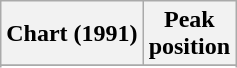<table class="wikitable sortable">
<tr>
<th align="left">Chart (1991)</th>
<th align="center">Peak<br>position</th>
</tr>
<tr>
</tr>
<tr>
</tr>
</table>
